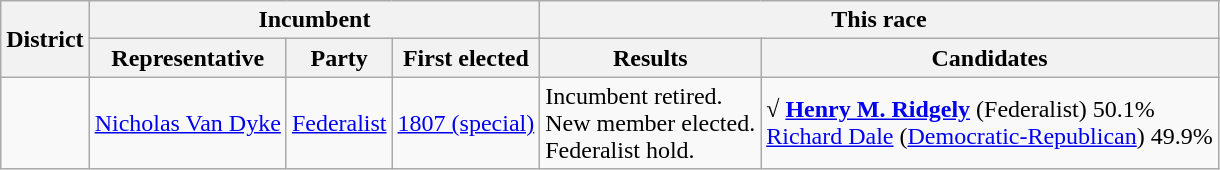<table class=wikitable>
<tr>
<th rowspan=2>District</th>
<th colspan=3>Incumbent</th>
<th colspan=2>This race</th>
</tr>
<tr>
<th>Representative</th>
<th>Party</th>
<th>First elected</th>
<th>Results</th>
<th>Candidates</th>
</tr>
<tr>
<td></td>
<td><a href='#'>Nicholas Van Dyke</a></td>
<td><a href='#'>Federalist</a></td>
<td><a href='#'>1807 (special)</a></td>
<td>Incumbent retired.<br>New member elected.<br>Federalist hold.</td>
<td nowrap><strong>√ <a href='#'>Henry M. Ridgely</a></strong> (Federalist) 50.1%<br><a href='#'>Richard Dale</a> (<a href='#'>Democratic-Republican</a>) 49.9%</td>
</tr>
</table>
